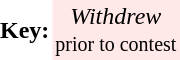<table border="0" cellspacing="0" cellpadding="2">
<tr>
<td><strong>Key:</strong></td>
<td style="text-align:center; background:#ffe8e8;"><em>Withdrew</em><br><small>prior to contest</small></td>
</tr>
</table>
